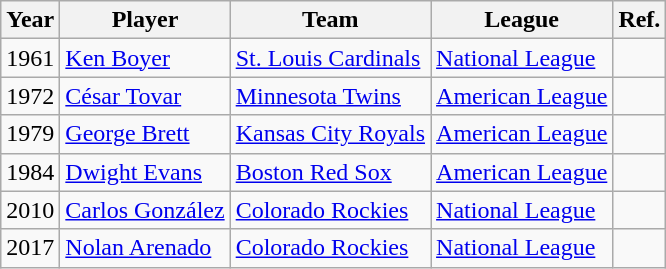<table class="wikitable">
<tr>
<th>Year</th>
<th>Player</th>
<th>Team</th>
<th>League</th>
<th>Ref.</th>
</tr>
<tr>
<td>1961</td>
<td><a href='#'>Ken Boyer</a></td>
<td><a href='#'>St. Louis Cardinals</a></td>
<td><a href='#'>National League</a></td>
<td></td>
</tr>
<tr>
<td>1972</td>
<td><a href='#'>César Tovar</a></td>
<td><a href='#'>Minnesota Twins</a></td>
<td><a href='#'>American League</a></td>
<td></td>
</tr>
<tr>
<td>1979</td>
<td><a href='#'>George Brett</a></td>
<td><a href='#'>Kansas City Royals</a></td>
<td><a href='#'>American League</a></td>
<td></td>
</tr>
<tr>
<td>1984</td>
<td><a href='#'>Dwight Evans</a></td>
<td><a href='#'>Boston Red Sox</a></td>
<td><a href='#'>American League</a></td>
<td></td>
</tr>
<tr>
<td>2010</td>
<td><a href='#'>Carlos González</a></td>
<td><a href='#'>Colorado Rockies</a></td>
<td><a href='#'>National League</a></td>
<td></td>
</tr>
<tr>
<td>2017</td>
<td><a href='#'>Nolan Arenado</a></td>
<td><a href='#'>Colorado Rockies</a></td>
<td><a href='#'>National League</a></td>
<td></td>
</tr>
</table>
